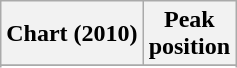<table class="wikitable sortable">
<tr>
<th>Chart (2010)</th>
<th>Peak<br>position</th>
</tr>
<tr>
</tr>
<tr>
</tr>
<tr>
</tr>
<tr>
</tr>
</table>
